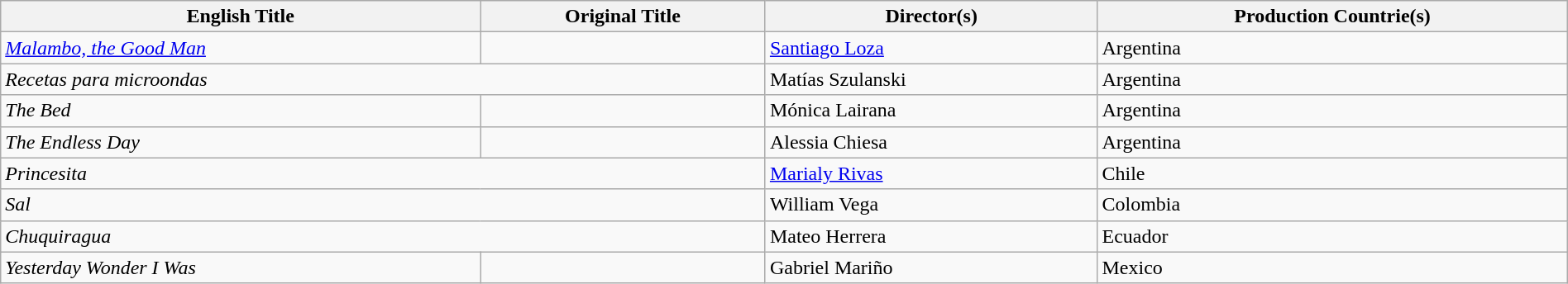<table class="sortable wikitable" style="width:100%; margin-bottom:4px" cellpadding="5">
<tr>
<th scope="col">English Title</th>
<th scope="col">Original Title</th>
<th scope="col">Director(s)</th>
<th scope="col">Production Countrie(s)</th>
</tr>
<tr>
<td><em><a href='#'>Malambo, the Good Man</a></em></td>
<td></td>
<td><a href='#'>Santiago Loza</a></td>
<td>Argentina</td>
</tr>
<tr>
<td colspan = "2"><em>Recetas para microondas</em></td>
<td>Matías Szulanski</td>
<td>Argentina</td>
</tr>
<tr>
<td><em>The Bed</em></td>
<td></td>
<td>Mónica Lairana</td>
<td>Argentina</td>
</tr>
<tr>
<td><em>The Endless Day</em></td>
<td></td>
<td>Alessia Chiesa</td>
<td>Argentina</td>
</tr>
<tr>
<td colspan = "2"><em>Princesita</em></td>
<td><a href='#'>Marialy Rivas</a></td>
<td>Chile</td>
</tr>
<tr>
<td colspan = "2"><em>Sal</em></td>
<td>William Vega</td>
<td>Colombia</td>
</tr>
<tr>
<td colspan = "2"><em>Chuquiragua</em></td>
<td>Mateo Herrera</td>
<td>Ecuador</td>
</tr>
<tr>
<td><em>Yesterday Wonder I Was</em></td>
<td></td>
<td>Gabriel Mariño</td>
<td>Mexico</td>
</tr>
</table>
